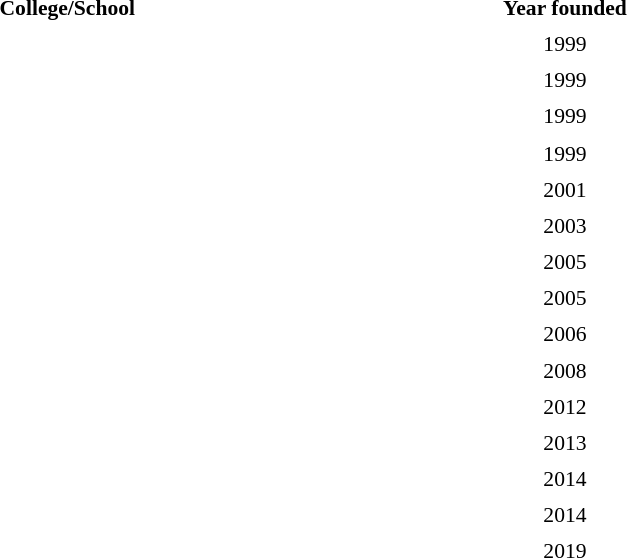<table class="toccolours" style="float:right; margin-left:1em; font-size:90%; line-height:1.4em; width:500px;">
<tr>
<td><strong>College/School</strong></td>
<td style="text-align: center;"><strong>Year founded</strong></td>
</tr>
<tr>
<td></td>
<td style="text-align: center;">1999</td>
</tr>
<tr>
<td></td>
<td style="text-align: center;">1999</td>
</tr>
<tr>
<td></td>
<td style="text-align: center;">1999</td>
</tr>
<tr>
<td></td>
<td style="text-align: center;">1999</td>
</tr>
<tr>
<td></td>
<td style="text-align: center;">2001</td>
</tr>
<tr>
<td></td>
<td style="text-align: center;">2003</td>
</tr>
<tr>
<td></td>
<td style="text-align: center;">2005</td>
</tr>
<tr>
<td></td>
<td style="text-align: center;">2005</td>
</tr>
<tr>
<td></td>
<td style="text-align: center;">2006</td>
</tr>
<tr>
<td></td>
<td style="text-align: center;">2008</td>
</tr>
<tr>
<td></td>
<td style="text-align: center;">2012</td>
</tr>
<tr>
<td></td>
<td style="text-align: center;">2013</td>
</tr>
<tr>
<td></td>
<td style="text-align: center;">2014</td>
</tr>
<tr>
<td></td>
<td style="text-align: center;">2014</td>
</tr>
<tr>
<td></td>
<td style="text-align: center;">2019</td>
</tr>
<tr>
</tr>
</table>
